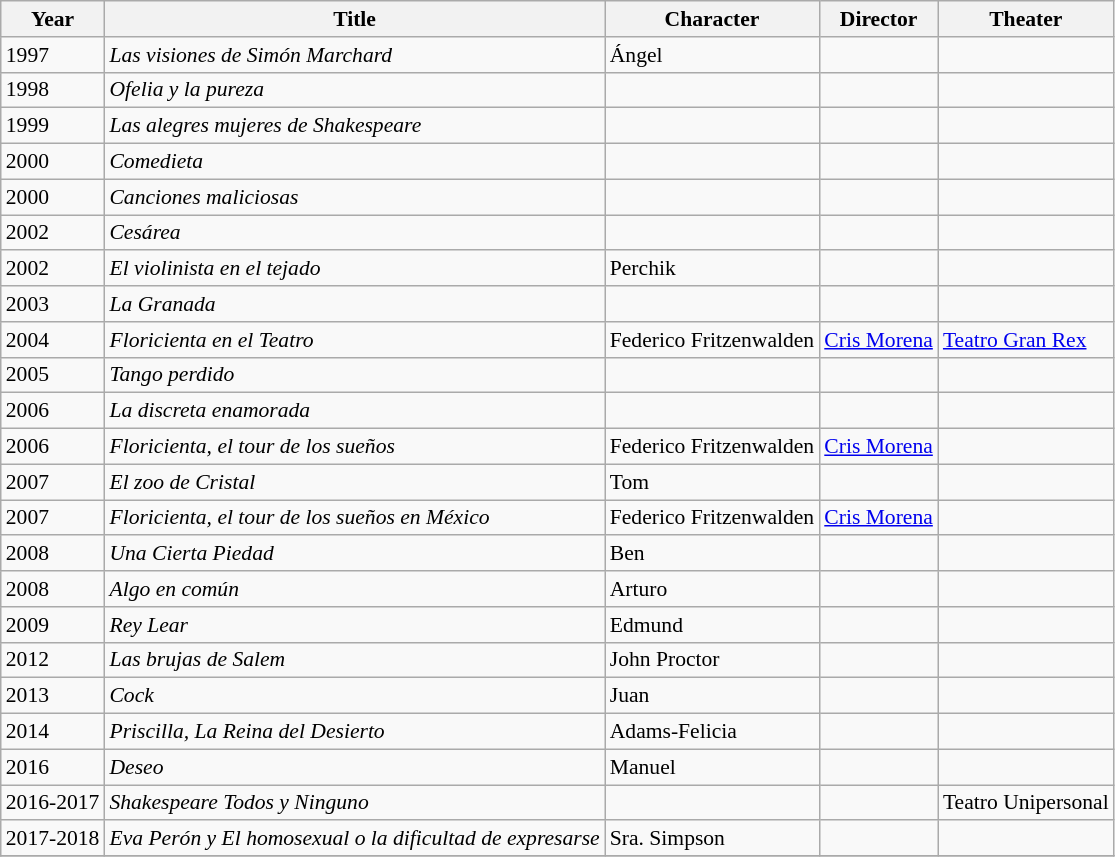<table class="wikitable" style="font-size: 90%;">
<tr>
<th>Year</th>
<th>Title</th>
<th>Character</th>
<th>Director</th>
<th>Theater</th>
</tr>
<tr>
<td>1997</td>
<td><em>Las visiones de Simón Marchard</em></td>
<td>Ángel</td>
<td></td>
<td></td>
</tr>
<tr>
<td>1998</td>
<td><em>Ofelia y la pureza</em></td>
<td></td>
<td></td>
<td></td>
</tr>
<tr>
<td>1999</td>
<td><em>Las alegres mujeres de Shakespeare</em></td>
<td></td>
<td></td>
<td></td>
</tr>
<tr>
<td>2000</td>
<td><em>Comedieta</em></td>
<td></td>
<td></td>
<td></td>
</tr>
<tr>
<td>2000</td>
<td><em>Canciones maliciosas</em></td>
<td></td>
<td></td>
<td></td>
</tr>
<tr>
<td>2002</td>
<td><em>Cesárea</em></td>
<td></td>
<td></td>
<td></td>
</tr>
<tr>
<td>2002</td>
<td><em>El violinista en el tejado</em></td>
<td>Perchik</td>
<td></td>
<td></td>
</tr>
<tr>
<td>2003</td>
<td><em>La Granada</em></td>
<td></td>
<td></td>
<td></td>
</tr>
<tr>
<td>2004</td>
<td><em>Floricienta en el Teatro</em></td>
<td>Federico Fritzenwalden</td>
<td><a href='#'>Cris Morena</a></td>
<td><a href='#'>Teatro Gran Rex</a></td>
</tr>
<tr>
<td>2005</td>
<td><em>Tango perdido</em></td>
<td></td>
<td></td>
<td></td>
</tr>
<tr>
<td>2006</td>
<td><em>La discreta enamorada</em></td>
<td></td>
<td></td>
<td></td>
</tr>
<tr>
<td>2006</td>
<td><em>Floricienta, el tour de los sueños</em></td>
<td>Federico Fritzenwalden</td>
<td><a href='#'>Cris Morena</a></td>
<td></td>
</tr>
<tr>
<td>2007</td>
<td><em>El zoo de Cristal</em></td>
<td>Tom</td>
<td></td>
<td></td>
</tr>
<tr>
<td>2007</td>
<td><em>Floricienta, el tour de los sueños en México</em></td>
<td>Federico Fritzenwalden</td>
<td><a href='#'>Cris Morena</a></td>
<td></td>
</tr>
<tr>
<td>2008</td>
<td><em>Una Cierta Piedad</em></td>
<td>Ben</td>
<td></td>
<td></td>
</tr>
<tr>
<td>2008</td>
<td><em>Algo en común</em></td>
<td>Arturo</td>
<td></td>
<td></td>
</tr>
<tr>
<td>2009</td>
<td><em>Rey Lear</em></td>
<td>Edmund</td>
<td></td>
<td></td>
</tr>
<tr>
<td>2012</td>
<td><em>Las brujas de Salem</em></td>
<td>John Proctor</td>
<td></td>
<td></td>
</tr>
<tr>
<td>2013</td>
<td><em>Cock</em></td>
<td>Juan</td>
<td></td>
<td></td>
</tr>
<tr>
<td>2014</td>
<td><em>Priscilla, La Reina del Desierto</em></td>
<td>Adams-Felicia</td>
<td></td>
<td></td>
</tr>
<tr>
<td>2016</td>
<td><em>Deseo</em></td>
<td>Manuel</td>
<td></td>
<td></td>
</tr>
<tr>
<td>2016-2017</td>
<td><em>Shakespeare Todos y Ninguno</em></td>
<td></td>
<td></td>
<td>Teatro Unipersonal</td>
</tr>
<tr>
<td>2017-2018</td>
<td><em>Eva Perón y El homosexual o la dificultad de expresarse</em></td>
<td>Sra. Simpson</td>
<td></td>
<td></td>
</tr>
<tr>
</tr>
</table>
